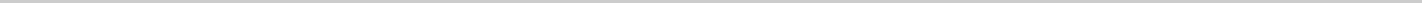<table style="width:75%; border:1px solid #cccccc; margin:1em auto 1em auto; background-color:#f5f5f5" |- >
</table>
